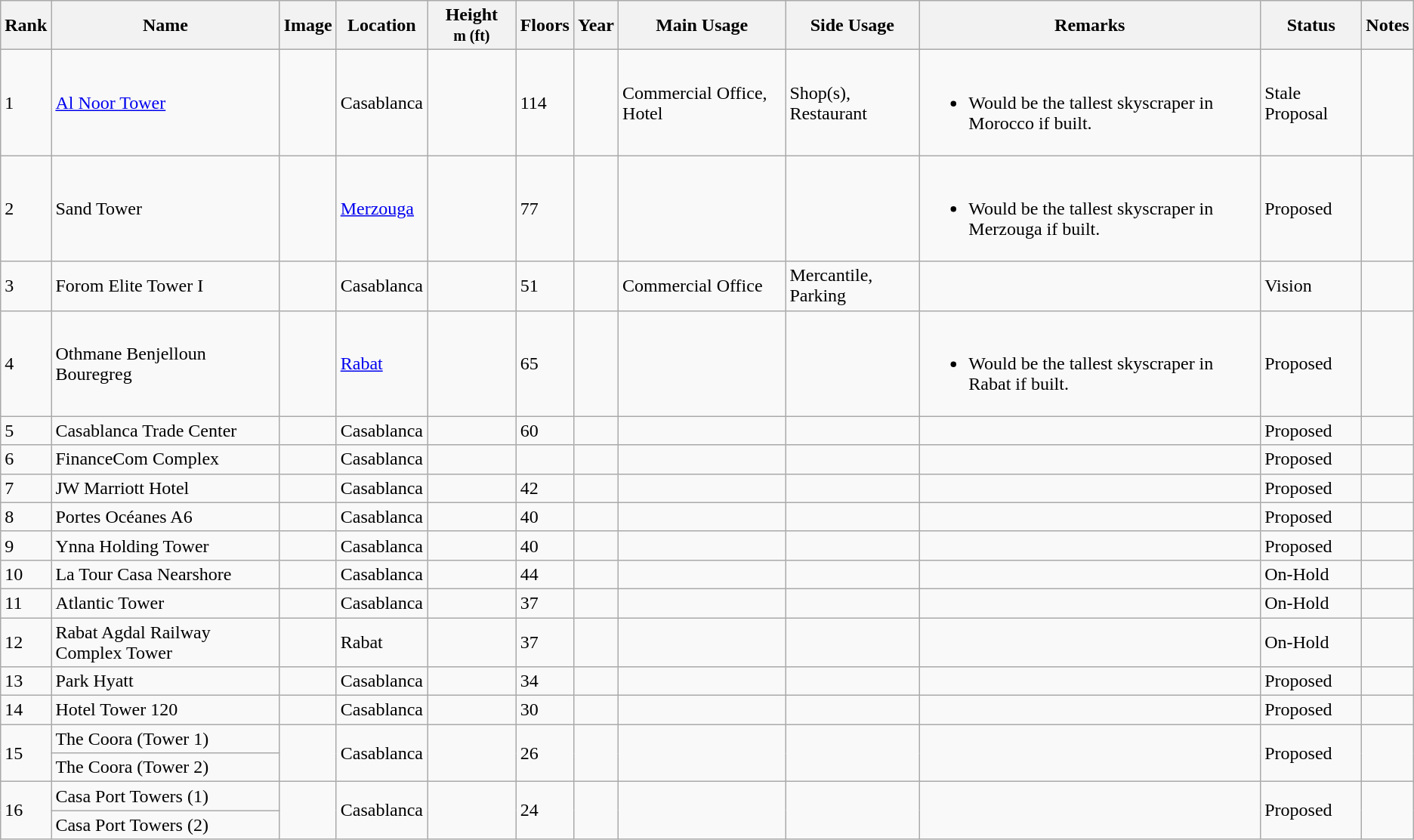<table class="wikitable sortable">
<tr>
<th scope="col">Rank</th>
<th scope="col">Name</th>
<th scope="col">Image</th>
<th scope="col">Location</th>
<th style="width:71px;">Height<br><small>m (ft)</small></th>
<th>Floors</th>
<th scope="col">Year</th>
<th>Main Usage</th>
<th>Side Usage</th>
<th scope="col">Remarks</th>
<th>Status</th>
<th class="unsortable">Notes</th>
</tr>
<tr>
<td>1</td>
<td><a href='#'>Al Noor Tower</a></td>
<td></td>
<td>Casablanca</td>
<td></td>
<td>114</td>
<td></td>
<td>Commercial Office, Hotel</td>
<td>Shop(s), Restaurant</td>
<td><br><ul><li>Would be the tallest skyscraper in Morocco if built.</li></ul></td>
<td>Stale Proposal</td>
<td></td>
</tr>
<tr>
<td>2</td>
<td>Sand Tower</td>
<td></td>
<td><a href='#'>Merzouga</a></td>
<td></td>
<td>77</td>
<td></td>
<td></td>
<td></td>
<td><br><ul><li>Would be the tallest skyscraper in Merzouga if built.</li></ul></td>
<td>Proposed</td>
<td></td>
</tr>
<tr>
<td>3</td>
<td>Forom Elite Tower I</td>
<td></td>
<td>Casablanca</td>
<td></td>
<td>51</td>
<td></td>
<td>Commercial Office</td>
<td>Mercantile, Parking</td>
<td></td>
<td>Vision</td>
<td></td>
</tr>
<tr>
<td>4</td>
<td>Othmane Benjelloun Bouregreg</td>
<td></td>
<td><a href='#'>Rabat</a></td>
<td></td>
<td>65</td>
<td></td>
<td></td>
<td></td>
<td><br><ul><li>Would be the tallest skyscraper in Rabat if built.</li></ul></td>
<td>Proposed</td>
<td></td>
</tr>
<tr>
<td>5</td>
<td>Casablanca Trade Center</td>
<td></td>
<td>Casablanca</td>
<td></td>
<td>60</td>
<td></td>
<td></td>
<td></td>
<td></td>
<td>Proposed</td>
<td></td>
</tr>
<tr>
<td>6</td>
<td>FinanceCom Complex</td>
<td></td>
<td>Casablanca</td>
<td></td>
<td></td>
<td></td>
<td></td>
<td></td>
<td></td>
<td>Proposed</td>
<td></td>
</tr>
<tr>
<td>7</td>
<td>JW Marriott Hotel</td>
<td></td>
<td>Casablanca</td>
<td></td>
<td>42</td>
<td></td>
<td></td>
<td></td>
<td></td>
<td>Proposed</td>
<td></td>
</tr>
<tr>
<td>8</td>
<td>Portes Océanes A6</td>
<td></td>
<td>Casablanca</td>
<td></td>
<td>40</td>
<td></td>
<td></td>
<td></td>
<td></td>
<td>Proposed</td>
<td></td>
</tr>
<tr>
<td>9</td>
<td>Ynna Holding Tower</td>
<td></td>
<td>Casablanca</td>
<td></td>
<td>40</td>
<td></td>
<td></td>
<td></td>
<td></td>
<td>Proposed</td>
<td></td>
</tr>
<tr>
<td>10</td>
<td>La Tour Casa Nearshore</td>
<td></td>
<td>Casablanca</td>
<td></td>
<td>44</td>
<td></td>
<td></td>
<td></td>
<td></td>
<td>On-Hold</td>
<td></td>
</tr>
<tr>
<td>11</td>
<td>Atlantic Tower</td>
<td></td>
<td>Casablanca</td>
<td></td>
<td>37</td>
<td></td>
<td></td>
<td></td>
<td></td>
<td>On-Hold</td>
<td></td>
</tr>
<tr>
<td>12</td>
<td align="left">Rabat Agdal Railway Complex Tower</td>
<td></td>
<td>Rabat</td>
<td></td>
<td>37</td>
<td></td>
<td></td>
<td></td>
<td></td>
<td>On-Hold</td>
<td></td>
</tr>
<tr>
<td>13</td>
<td>Park Hyatt</td>
<td></td>
<td>Casablanca</td>
<td></td>
<td>34</td>
<td></td>
<td></td>
<td></td>
<td></td>
<td>Proposed</td>
<td></td>
</tr>
<tr>
<td>14</td>
<td>Hotel Tower 120</td>
<td></td>
<td>Casablanca</td>
<td></td>
<td>30</td>
<td></td>
<td></td>
<td></td>
<td></td>
<td>Proposed</td>
<td></td>
</tr>
<tr>
<td rowspan="2">15</td>
<td>The Coora (Tower 1)</td>
<td rowspan="2"></td>
<td rowspan="2">Casablanca</td>
<td rowspan="2"></td>
<td rowspan="2">26</td>
<td rowspan="2"></td>
<td rowspan="2"></td>
<td rowspan="2"></td>
<td rowspan="2"></td>
<td rowspan="2">Proposed</td>
<td rowspan="2"></td>
</tr>
<tr>
<td>The Coora (Tower 2)</td>
</tr>
<tr>
<td rowspan="2">16</td>
<td>Casa Port Towers (1)</td>
<td rowspan="2"></td>
<td rowspan="2">Casablanca</td>
<td rowspan="2"></td>
<td rowspan="2">24</td>
<td rowspan="2"></td>
<td rowspan="2"></td>
<td rowspan="2"></td>
<td rowspan="2"></td>
<td rowspan="2">Proposed</td>
<td rowspan="2"></td>
</tr>
<tr>
<td>Casa Port Towers (2)</td>
</tr>
</table>
